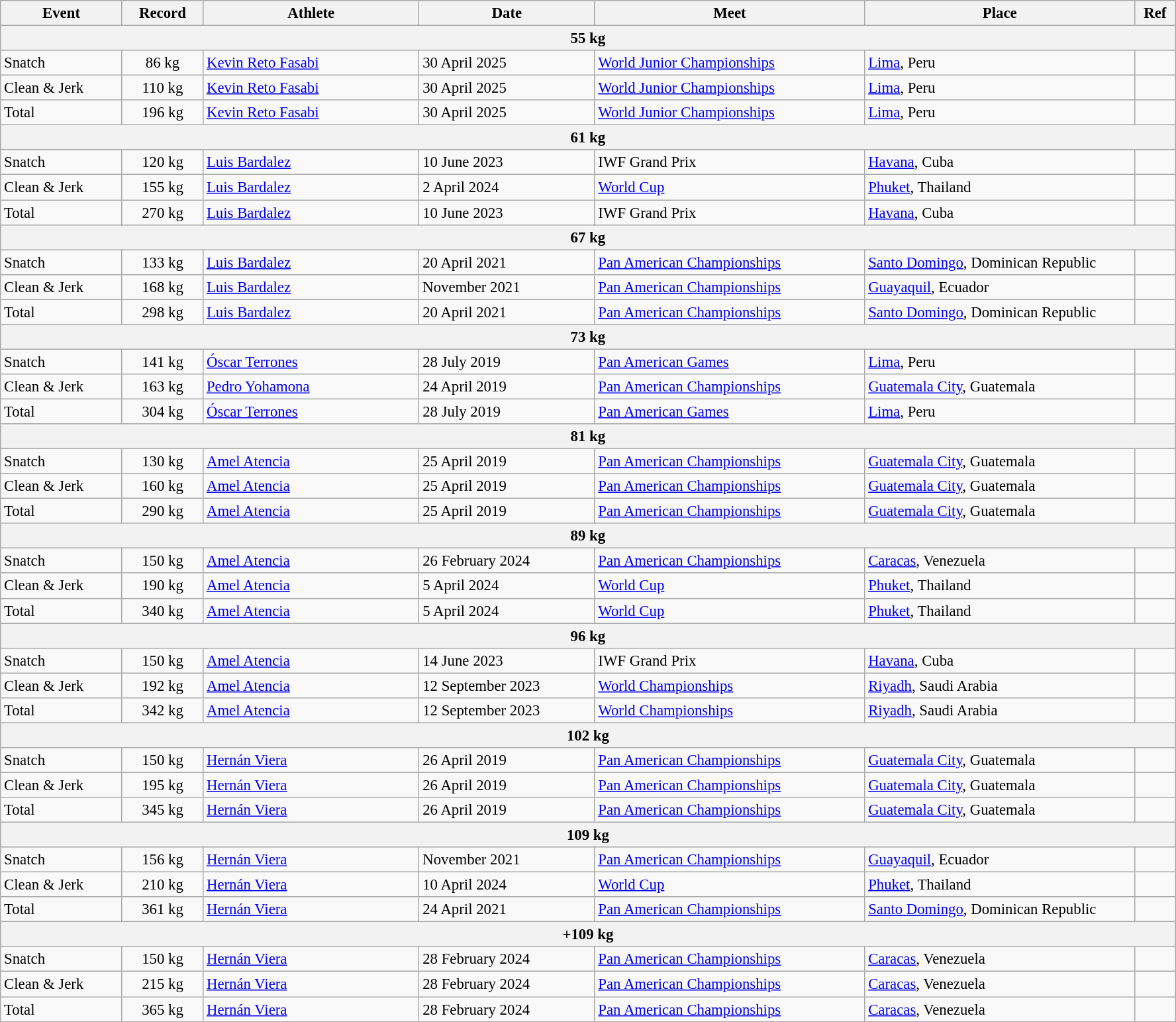<table class="wikitable" style="font-size:95%;">
<tr>
<th width=9%>Event</th>
<th width=6%>Record</th>
<th width=16%>Athlete</th>
<th width=13%>Date</th>
<th width=20%>Meet</th>
<th width=20%>Place</th>
<th width=3%>Ref</th>
</tr>
<tr bgcolor="#DDDDDD">
<th colspan="7">55 kg</th>
</tr>
<tr>
<td>Snatch</td>
<td align="center">86 kg</td>
<td><a href='#'>Kevin Reto Fasabi</a></td>
<td>30 April 2025</td>
<td><a href='#'>World Junior Championships</a></td>
<td><a href='#'>Lima</a>, Peru</td>
<td></td>
</tr>
<tr>
<td>Clean & Jerk</td>
<td align="center">110 kg</td>
<td><a href='#'>Kevin Reto Fasabi</a></td>
<td>30 April 2025</td>
<td><a href='#'>World Junior Championships</a></td>
<td><a href='#'>Lima</a>, Peru</td>
<td></td>
</tr>
<tr>
<td>Total</td>
<td align="center">196 kg</td>
<td><a href='#'>Kevin Reto Fasabi</a></td>
<td>30 April 2025</td>
<td><a href='#'>World Junior Championships</a></td>
<td><a href='#'>Lima</a>, Peru</td>
<td></td>
</tr>
<tr bgcolor="#DDDDDD">
<th colspan="7">61 kg</th>
</tr>
<tr>
<td>Snatch</td>
<td align="center">120 kg</td>
<td><a href='#'>Luis Bardalez</a></td>
<td>10 June 2023</td>
<td>IWF Grand Prix</td>
<td><a href='#'>Havana</a>, Cuba</td>
<td></td>
</tr>
<tr>
<td>Clean & Jerk</td>
<td align="center">155 kg</td>
<td><a href='#'>Luis Bardalez</a></td>
<td>2 April 2024</td>
<td><a href='#'>World Cup</a></td>
<td><a href='#'>Phuket</a>, Thailand</td>
<td></td>
</tr>
<tr>
<td>Total</td>
<td align="center">270 kg</td>
<td><a href='#'>Luis Bardalez</a></td>
<td>10 June 2023</td>
<td>IWF Grand Prix</td>
<td><a href='#'>Havana</a>, Cuba</td>
<td></td>
</tr>
<tr bgcolor="#DDDDDD">
<th colspan="7">67 kg</th>
</tr>
<tr>
<td>Snatch</td>
<td align="center">133 kg</td>
<td><a href='#'>Luis Bardalez</a></td>
<td>20 April 2021</td>
<td><a href='#'>Pan American Championships</a></td>
<td><a href='#'>Santo Domingo</a>, Dominican Republic</td>
<td></td>
</tr>
<tr>
<td>Clean & Jerk</td>
<td align="center">168 kg</td>
<td><a href='#'>Luis Bardalez</a></td>
<td>November 2021</td>
<td><a href='#'>Pan American Championships</a></td>
<td><a href='#'>Guayaquil</a>, Ecuador</td>
<td></td>
</tr>
<tr>
<td>Total</td>
<td align="center">298 kg</td>
<td><a href='#'>Luis Bardalez</a></td>
<td>20 April 2021</td>
<td><a href='#'>Pan American Championships</a></td>
<td><a href='#'>Santo Domingo</a>, Dominican Republic</td>
<td></td>
</tr>
<tr bgcolor="#DDDDDD">
<th colspan="7">73 kg</th>
</tr>
<tr>
<td>Snatch</td>
<td align="center">141 kg</td>
<td><a href='#'>Óscar Terrones</a></td>
<td>28 July 2019</td>
<td><a href='#'>Pan American Games</a></td>
<td><a href='#'>Lima</a>, Peru</td>
<td></td>
</tr>
<tr>
<td>Clean & Jerk</td>
<td align="center">163 kg</td>
<td><a href='#'>Pedro Yohamona</a></td>
<td>24 April 2019</td>
<td><a href='#'>Pan American Championships</a></td>
<td><a href='#'>Guatemala City</a>, Guatemala</td>
<td></td>
</tr>
<tr>
<td>Total</td>
<td align="center">304 kg</td>
<td><a href='#'>Óscar Terrones</a></td>
<td>28 July 2019</td>
<td><a href='#'>Pan American Games</a></td>
<td><a href='#'>Lima</a>, Peru</td>
<td></td>
</tr>
<tr bgcolor="#DDDDDD">
<th colspan="7">81 kg</th>
</tr>
<tr>
<td>Snatch</td>
<td align="center">130 kg</td>
<td><a href='#'>Amel Atencia</a></td>
<td>25 April 2019</td>
<td><a href='#'>Pan American Championships</a></td>
<td><a href='#'>Guatemala City</a>, Guatemala</td>
<td></td>
</tr>
<tr>
<td>Clean & Jerk</td>
<td align="center">160 kg</td>
<td><a href='#'>Amel Atencia</a></td>
<td>25 April 2019</td>
<td><a href='#'>Pan American Championships</a></td>
<td><a href='#'>Guatemala City</a>, Guatemala</td>
<td></td>
</tr>
<tr>
<td>Total</td>
<td align="center">290 kg</td>
<td><a href='#'>Amel Atencia</a></td>
<td>25 April 2019</td>
<td><a href='#'>Pan American Championships</a></td>
<td><a href='#'>Guatemala City</a>, Guatemala</td>
<td></td>
</tr>
<tr bgcolor="#DDDDDD">
<th colspan="7">89 kg</th>
</tr>
<tr>
<td>Snatch</td>
<td align="center">150 kg</td>
<td><a href='#'>Amel Atencia</a></td>
<td>26 February 2024</td>
<td><a href='#'>Pan American Championships</a></td>
<td><a href='#'>Caracas</a>, Venezuela</td>
<td></td>
</tr>
<tr>
<td>Clean & Jerk</td>
<td align="center">190 kg</td>
<td><a href='#'>Amel Atencia</a></td>
<td>5 April 2024</td>
<td><a href='#'>World Cup</a></td>
<td><a href='#'>Phuket</a>, Thailand</td>
<td></td>
</tr>
<tr>
<td>Total</td>
<td align="center">340 kg</td>
<td><a href='#'>Amel Atencia</a></td>
<td>5 April 2024</td>
<td><a href='#'>World Cup</a></td>
<td><a href='#'>Phuket</a>, Thailand</td>
<td></td>
</tr>
<tr bgcolor="#DDDDDD">
<th colspan="7">96 kg</th>
</tr>
<tr>
<td>Snatch</td>
<td align="center">150 kg</td>
<td><a href='#'>Amel Atencia</a></td>
<td>14 June 2023</td>
<td>IWF Grand Prix</td>
<td><a href='#'>Havana</a>, Cuba</td>
<td></td>
</tr>
<tr>
<td>Clean & Jerk</td>
<td align="center">192 kg</td>
<td><a href='#'>Amel Atencia</a></td>
<td>12 September 2023</td>
<td><a href='#'>World Championships</a></td>
<td><a href='#'>Riyadh</a>, Saudi Arabia</td>
<td></td>
</tr>
<tr>
<td>Total</td>
<td align="center">342 kg</td>
<td><a href='#'>Amel Atencia</a></td>
<td>12 September 2023</td>
<td><a href='#'>World Championships</a></td>
<td><a href='#'>Riyadh</a>, Saudi Arabia</td>
<td></td>
</tr>
<tr bgcolor="#DDDDDD">
<th colspan="7">102 kg</th>
</tr>
<tr>
<td>Snatch</td>
<td align="center">150 kg</td>
<td><a href='#'>Hernán Viera</a></td>
<td>26 April 2019</td>
<td><a href='#'>Pan American Championships</a></td>
<td><a href='#'>Guatemala City</a>, Guatemala</td>
<td></td>
</tr>
<tr>
<td>Clean & Jerk</td>
<td align="center">195 kg</td>
<td><a href='#'>Hernán Viera</a></td>
<td>26 April 2019</td>
<td><a href='#'>Pan American Championships</a></td>
<td><a href='#'>Guatemala City</a>, Guatemala</td>
<td></td>
</tr>
<tr>
<td>Total</td>
<td align="center">345 kg</td>
<td><a href='#'>Hernán Viera</a></td>
<td>26 April 2019</td>
<td><a href='#'>Pan American Championships</a></td>
<td><a href='#'>Guatemala City</a>, Guatemala</td>
<td></td>
</tr>
<tr bgcolor="#DDDDDD">
<th colspan="7">109 kg</th>
</tr>
<tr>
<td>Snatch</td>
<td align="center">156 kg</td>
<td><a href='#'>Hernán Viera</a></td>
<td>November 2021</td>
<td><a href='#'>Pan American Championships</a></td>
<td><a href='#'>Guayaquil</a>, Ecuador</td>
<td></td>
</tr>
<tr>
<td>Clean & Jerk</td>
<td align="center">210 kg</td>
<td><a href='#'>Hernán Viera</a></td>
<td>10 April 2024</td>
<td><a href='#'>World Cup</a></td>
<td><a href='#'>Phuket</a>, Thailand</td>
<td></td>
</tr>
<tr>
<td>Total</td>
<td align="center">361 kg</td>
<td><a href='#'>Hernán Viera</a></td>
<td>24 April 2021</td>
<td><a href='#'>Pan American Championships</a></td>
<td><a href='#'>Santo Domingo</a>, Dominican Republic</td>
<td></td>
</tr>
<tr bgcolor="#DDDDDD">
<th colspan="7">+109 kg</th>
</tr>
<tr>
<td>Snatch</td>
<td align="center">150 kg</td>
<td><a href='#'>Hernán Viera</a></td>
<td>28 February 2024</td>
<td><a href='#'>Pan American Championships</a></td>
<td><a href='#'>Caracas</a>, Venezuela</td>
<td></td>
</tr>
<tr>
<td>Clean & Jerk</td>
<td align="center">215 kg</td>
<td><a href='#'>Hernán Viera</a></td>
<td>28 February 2024</td>
<td><a href='#'>Pan American Championships</a></td>
<td><a href='#'>Caracas</a>, Venezuela</td>
<td></td>
</tr>
<tr>
<td>Total</td>
<td align="center">365 kg</td>
<td><a href='#'>Hernán Viera</a></td>
<td>28 February 2024</td>
<td><a href='#'>Pan American Championships</a></td>
<td><a href='#'>Caracas</a>, Venezuela</td>
<td></td>
</tr>
</table>
